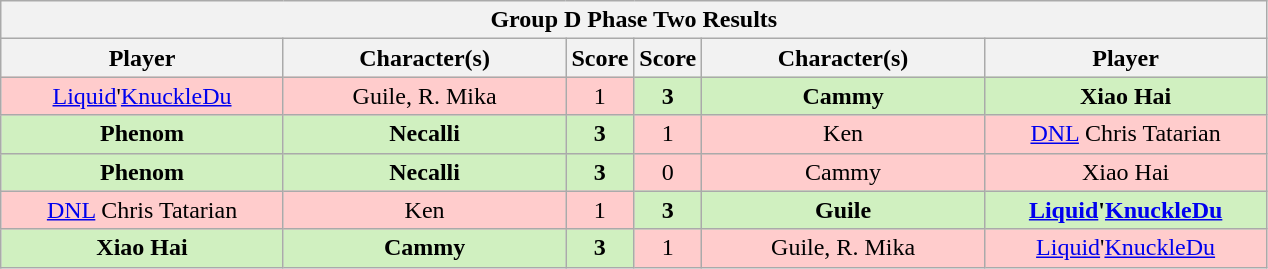<table class="wikitable" style="text-align: center;">
<tr>
<th colspan=6>Group D Phase Two Results</th>
</tr>
<tr>
<th width="181px">Player</th>
<th width="181px">Character(s)</th>
<th width="20px">Score</th>
<th width="20px">Score</th>
<th width="181px">Character(s)</th>
<th width="181px">Player</th>
</tr>
<tr>
<td style="background: #FFCCCC;"><a href='#'>Liquid</a>'<a href='#'>KnuckleDu</a></td>
<td style="background: #FFCCCC;">Guile, R. Mika</td>
<td style="background: #FFCCCC;">1</td>
<td style="background: #D0F0C0;"><strong>3</strong></td>
<td style="background: #D0F0C0;"><strong>Cammy</strong></td>
<td style="background: #D0F0C0;"><strong> Xiao Hai</strong></td>
</tr>
<tr>
<td style="background: #D0F0C0;"><strong> Phenom</strong></td>
<td style="background: #D0F0C0;"><strong>Necalli</strong></td>
<td style="background: #D0F0C0;"><strong>3</strong></td>
<td style="background: #FFCCCC;">1</td>
<td style="background: #FFCCCC;">Ken</td>
<td style="background: #FFCCCC;"><a href='#'>DNL</a> Chris Tatarian</td>
</tr>
<tr>
<td style="background: #D0F0C0;"><strong> Phenom</strong></td>
<td style="background: #D0F0C0;"><strong>Necalli</strong></td>
<td style="background: #D0F0C0;"><strong>3</strong></td>
<td style="background: #FFCCCC;">0</td>
<td style="background: #FFCCCC;">Cammy</td>
<td style="background: #FFCCCC;"> Xiao Hai</td>
</tr>
<tr>
<td style="background: #FFCCCC;"><a href='#'>DNL</a> Chris Tatarian</td>
<td style="background: #FFCCCC;">Ken</td>
<td style="background: #FFCCCC;">1</td>
<td style="background: #D0F0C0;"><strong>3</strong></td>
<td style="background: #D0F0C0;"><strong>Guile</strong></td>
<td style="background: #D0F0C0;"><strong><a href='#'>Liquid</a>'<a href='#'>KnuckleDu</a></strong></td>
</tr>
<tr>
<td style="background: #D0F0C0;"><strong> Xiao Hai</strong></td>
<td style="background: #D0F0C0;"><strong>Cammy</strong></td>
<td style="background: #D0F0C0;"><strong>3</strong></td>
<td style="background: #FFCCCC;">1</td>
<td style="background: #FFCCCC;">Guile, R. Mika</td>
<td style="background: #FFCCCC;"><a href='#'>Liquid</a>'<a href='#'>KnuckleDu</a></td>
</tr>
</table>
